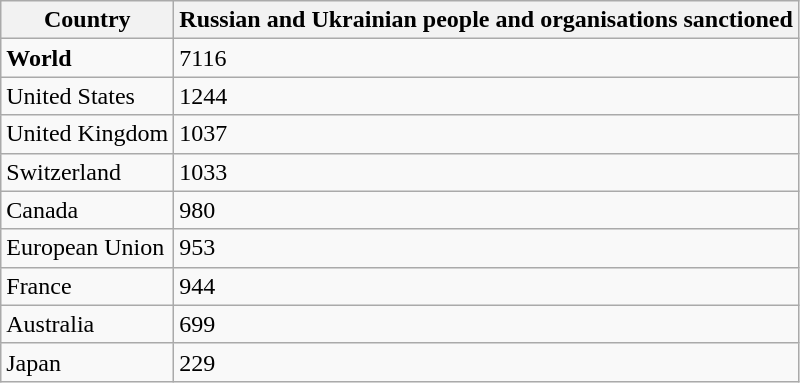<table class="wikitable sortable">
<tr>
<th>Country</th>
<th>Russian and Ukrainian people and organisations sanctioned</th>
</tr>
<tr>
<td><strong>World</strong></td>
<td>7116</td>
</tr>
<tr>
<td>United States</td>
<td>1244</td>
</tr>
<tr>
<td>United Kingdom</td>
<td>1037</td>
</tr>
<tr>
<td>Switzerland</td>
<td>1033</td>
</tr>
<tr>
<td>Canada</td>
<td>980</td>
</tr>
<tr>
<td>European Union</td>
<td>953</td>
</tr>
<tr>
<td>France</td>
<td>944</td>
</tr>
<tr>
<td>Australia</td>
<td>699</td>
</tr>
<tr>
<td>Japan</td>
<td>229</td>
</tr>
</table>
